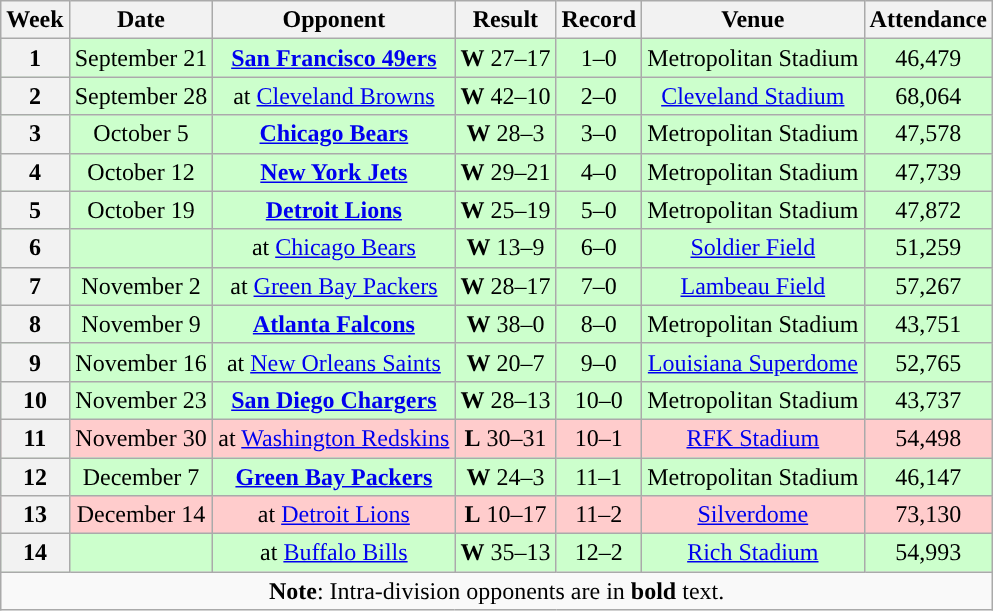<table class="wikitable" style="text-align:center">
<tr>
<th>Week</th>
<th>Date</th>
<th>Opponent</th>
<th>Result</th>
<th>Record</th>
<th>Venue</th>
<th>Attendance</th>
</tr>
<tr style="background: #ccffcc">
<th>1</th>
<td>September 21</td>
<td><strong><a href='#'>San Francisco 49ers</a></strong></td>
<td><strong>W</strong> 27–17</td>
<td>1–0</td>
<td>Metropolitan Stadium</td>
<td>46,479</td>
</tr>
<tr style="background: #ccffcc">
<th>2</th>
<td>September 28</td>
<td>at <a href='#'>Cleveland Browns</a></td>
<td><strong>W</strong> 42–10</td>
<td>2–0</td>
<td><a href='#'>Cleveland Stadium</a></td>
<td>68,064</td>
</tr>
<tr style="background: #ccffcc">
<th>3</th>
<td>October 5</td>
<td><strong><a href='#'>Chicago Bears</a></strong></td>
<td><strong>W</strong> 28–3</td>
<td>3–0</td>
<td>Metropolitan Stadium</td>
<td>47,578</td>
</tr>
<tr style="background: #ccffcc">
<th>4</th>
<td>October 12</td>
<td><strong><a href='#'>New York Jets</a></strong></td>
<td><strong>W</strong> 29–21</td>
<td>4–0</td>
<td>Metropolitan Stadium</td>
<td>47,739</td>
</tr>
<tr style="background: #ccffcc">
<th>5</th>
<td>October 19</td>
<td><strong><a href='#'>Detroit Lions</a></strong></td>
<td><strong>W</strong> 25–19</td>
<td>5–0</td>
<td>Metropolitan Stadium</td>
<td>47,872</td>
</tr>
<tr style="background: #ccffcc">
<th>6</th>
<td></td>
<td>at <a href='#'>Chicago Bears</a></td>
<td><strong>W</strong> 13–9</td>
<td>6–0</td>
<td><a href='#'>Soldier Field</a></td>
<td>51,259</td>
</tr>
<tr style="background: #ccffcc">
<th>7</th>
<td>November 2</td>
<td>at <a href='#'>Green Bay Packers</a></td>
<td><strong>W</strong> 28–17</td>
<td>7–0</td>
<td><a href='#'>Lambeau Field</a></td>
<td>57,267</td>
</tr>
<tr style="background: #ccffcc">
<th>8</th>
<td>November 9</td>
<td><strong><a href='#'>Atlanta Falcons</a></strong></td>
<td><strong>W</strong> 38–0</td>
<td>8–0</td>
<td>Metropolitan Stadium</td>
<td>43,751</td>
</tr>
<tr style="background: #ccffcc">
<th>9</th>
<td>November 16</td>
<td>at <a href='#'>New Orleans Saints</a></td>
<td><strong>W</strong> 20–7</td>
<td>9–0</td>
<td><a href='#'>Louisiana Superdome</a></td>
<td>52,765</td>
</tr>
<tr style="background: #ccffcc">
<th>10</th>
<td>November 23</td>
<td><strong><a href='#'>San Diego Chargers</a></strong></td>
<td><strong>W</strong> 28–13</td>
<td>10–0</td>
<td>Metropolitan Stadium</td>
<td>43,737</td>
</tr>
<tr style="background: #ffcccc">
<th>11</th>
<td>November 30</td>
<td>at <a href='#'>Washington Redskins</a></td>
<td><strong>L</strong> 30–31</td>
<td>10–1</td>
<td><a href='#'>RFK Stadium</a></td>
<td>54,498</td>
</tr>
<tr style="background: #ccffcc">
<th>12</th>
<td>December 7</td>
<td><strong><a href='#'>Green Bay Packers</a></strong></td>
<td><strong>W</strong> 24–3</td>
<td>11–1</td>
<td>Metropolitan Stadium</td>
<td>46,147</td>
</tr>
<tr style="background: #ffcccc">
<th>13</th>
<td>December 14</td>
<td>at <a href='#'>Detroit Lions</a></td>
<td><strong>L</strong> 10–17</td>
<td>11–2</td>
<td><a href='#'>Silverdome</a></td>
<td>73,130</td>
</tr>
<tr style="background: #ccffcc">
<th>14</th>
<td></td>
<td>at <a href='#'>Buffalo Bills</a></td>
<td><strong>W</strong> 35–13</td>
<td>12–2</td>
<td><a href='#'>Rich Stadium</a></td>
<td>54,993</td>
</tr>
<tr>
<td colspan="7"><strong>Note</strong>: Intra-division opponents are in <strong>bold</strong> text.</td>
</tr>
</table>
